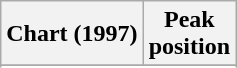<table class="wikitable sortable">
<tr>
<th align="left">Chart (1997)</th>
<th align="center">Peak<br>position</th>
</tr>
<tr>
</tr>
<tr>
</tr>
</table>
